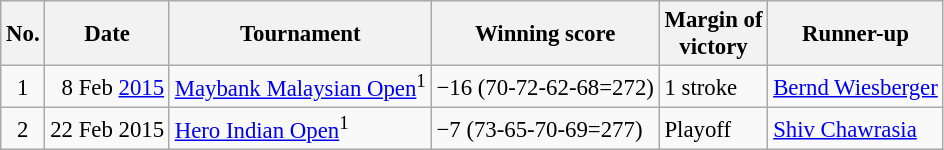<table class="wikitable" style="font-size:95%;">
<tr>
<th>No.</th>
<th>Date</th>
<th>Tournament</th>
<th>Winning score</th>
<th>Margin of<br>victory</th>
<th>Runner-up</th>
</tr>
<tr>
<td align=center>1</td>
<td align=right>8 Feb <a href='#'>2015</a></td>
<td><a href='#'>Maybank Malaysian Open</a><sup>1</sup></td>
<td>−16 (70-72-62-68=272)</td>
<td>1 stroke</td>
<td> <a href='#'>Bernd Wiesberger</a></td>
</tr>
<tr>
<td align=center>2</td>
<td align=right>22 Feb 2015</td>
<td><a href='#'>Hero Indian Open</a><sup>1</sup></td>
<td>−7 (73-65-70-69=277)</td>
<td>Playoff</td>
<td> <a href='#'>Shiv Chawrasia</a></td>
</tr>
</table>
